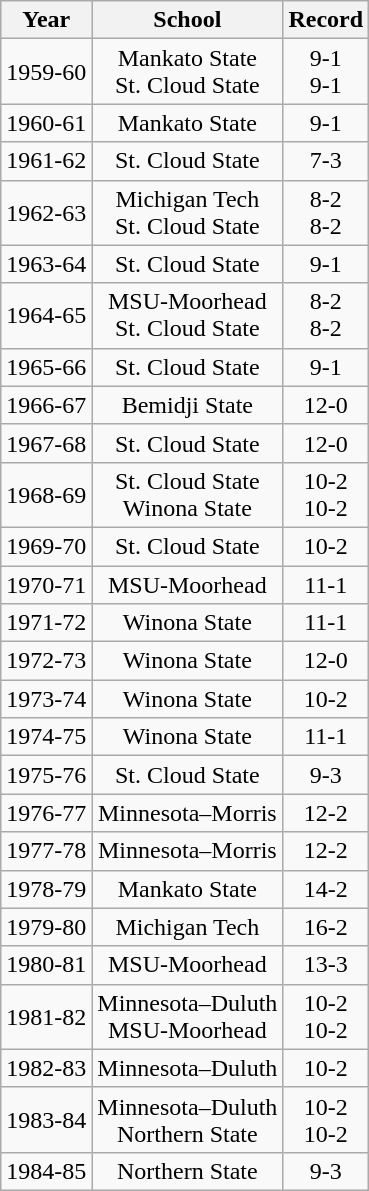<table class="wikitable" style="text-align:center">
<tr>
<th>Year</th>
<th>School</th>
<th>Record</th>
</tr>
<tr>
<td>1959-60</td>
<td>Mankato State<br>St. Cloud State</td>
<td>9-1<br>9-1</td>
</tr>
<tr>
<td>1960-61</td>
<td>Mankato State</td>
<td>9-1</td>
</tr>
<tr>
<td>1961-62</td>
<td>St. Cloud State</td>
<td>7-3</td>
</tr>
<tr>
<td>1962-63</td>
<td>Michigan Tech<br>St. Cloud State</td>
<td>8-2<br>8-2</td>
</tr>
<tr>
<td>1963-64</td>
<td>St. Cloud State</td>
<td>9-1</td>
</tr>
<tr>
<td>1964-65</td>
<td>MSU-Moorhead<br>St. Cloud State</td>
<td>8-2<br>8-2</td>
</tr>
<tr>
<td>1965-66</td>
<td>St. Cloud State</td>
<td>9-1</td>
</tr>
<tr>
<td>1966-67</td>
<td>Bemidji State</td>
<td>12-0</td>
</tr>
<tr>
<td>1967-68</td>
<td>St. Cloud State</td>
<td>12-0</td>
</tr>
<tr>
<td>1968-69</td>
<td>St. Cloud State<br>Winona State</td>
<td>10-2<br>10-2</td>
</tr>
<tr>
<td>1969-70</td>
<td>St. Cloud State</td>
<td>10-2</td>
</tr>
<tr>
<td>1970-71</td>
<td>MSU-Moorhead</td>
<td>11-1</td>
</tr>
<tr>
<td>1971-72</td>
<td>Winona State</td>
<td>11-1</td>
</tr>
<tr>
<td>1972-73</td>
<td>Winona State</td>
<td>12-0</td>
</tr>
<tr>
<td>1973-74</td>
<td>Winona State</td>
<td>10-2</td>
</tr>
<tr>
<td>1974-75</td>
<td>Winona State</td>
<td>11-1</td>
</tr>
<tr>
<td>1975-76</td>
<td>St. Cloud State</td>
<td>9-3</td>
</tr>
<tr>
<td>1976-77</td>
<td>Minnesota–Morris</td>
<td>12-2</td>
</tr>
<tr>
<td>1977-78</td>
<td>Minnesota–Morris</td>
<td>12-2</td>
</tr>
<tr>
<td>1978-79</td>
<td>Mankato State</td>
<td>14-2</td>
</tr>
<tr>
<td>1979-80</td>
<td>Michigan Tech</td>
<td>16-2</td>
</tr>
<tr>
<td>1980-81</td>
<td>MSU-Moorhead</td>
<td>13-3</td>
</tr>
<tr>
<td>1981-82</td>
<td>Minnesota–Duluth<br>MSU-Moorhead</td>
<td>10-2<br>10-2</td>
</tr>
<tr>
<td>1982-83</td>
<td>Minnesota–Duluth</td>
<td>10-2</td>
</tr>
<tr>
<td>1983-84</td>
<td>Minnesota–Duluth<br>Northern State</td>
<td>10-2<br>10-2</td>
</tr>
<tr>
<td>1984-85</td>
<td>Northern State</td>
<td>9-3</td>
</tr>
</table>
